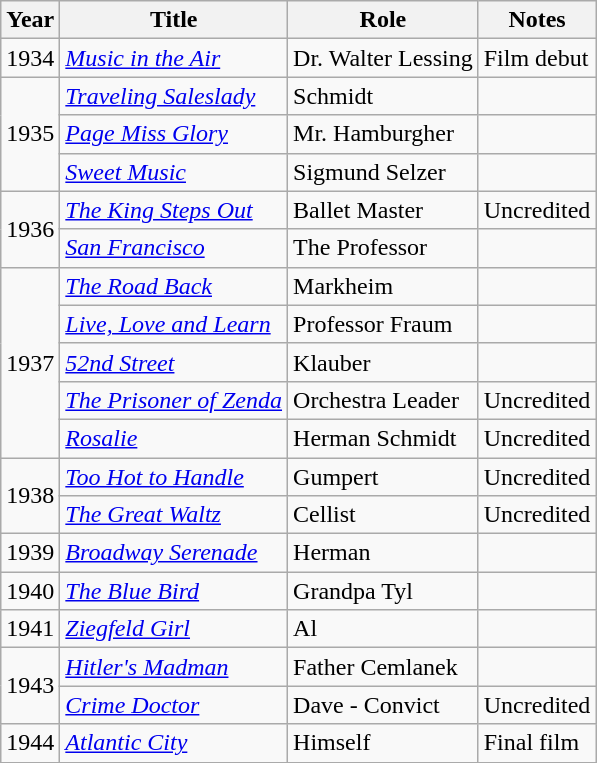<table class="wikitable">
<tr>
<th>Year</th>
<th>Title</th>
<th>Role</th>
<th>Notes</th>
</tr>
<tr>
<td>1934</td>
<td><em><a href='#'>Music in the Air</a></em></td>
<td>Dr. Walter Lessing</td>
<td>Film debut</td>
</tr>
<tr>
<td rowspan=3>1935</td>
<td><em><a href='#'>Traveling Saleslady</a></em></td>
<td>Schmidt</td>
<td></td>
</tr>
<tr>
<td><em><a href='#'>Page Miss Glory</a></em></td>
<td>Mr. Hamburgher</td>
<td></td>
</tr>
<tr>
<td><em><a href='#'>Sweet Music</a></em></td>
<td>Sigmund Selzer</td>
<td></td>
</tr>
<tr>
<td rowspan=2>1936</td>
<td><em><a href='#'>The King Steps Out</a></em></td>
<td>Ballet Master</td>
<td>Uncredited</td>
</tr>
<tr>
<td><em><a href='#'>San Francisco</a></em></td>
<td>The Professor</td>
<td></td>
</tr>
<tr>
<td rowspan=5>1937</td>
<td><em><a href='#'>The Road Back</a></em></td>
<td>Markheim</td>
<td></td>
</tr>
<tr>
<td><em><a href='#'>Live, Love and Learn</a></em></td>
<td>Professor Fraum</td>
<td></td>
</tr>
<tr>
<td><em><a href='#'>52nd Street</a></em></td>
<td>Klauber</td>
<td></td>
</tr>
<tr>
<td><em><a href='#'>The Prisoner of Zenda</a></em></td>
<td>Orchestra Leader</td>
<td>Uncredited</td>
</tr>
<tr>
<td><em><a href='#'>Rosalie</a></em></td>
<td>Herman Schmidt</td>
<td>Uncredited</td>
</tr>
<tr>
<td rowspan=2>1938</td>
<td><em><a href='#'>Too Hot to Handle</a></em></td>
<td>Gumpert</td>
<td>Uncredited</td>
</tr>
<tr>
<td><em><a href='#'>The Great Waltz</a></em></td>
<td>Cellist</td>
<td>Uncredited</td>
</tr>
<tr>
<td>1939</td>
<td><em><a href='#'>Broadway Serenade</a></em></td>
<td>Herman</td>
<td></td>
</tr>
<tr>
<td>1940</td>
<td><em><a href='#'>The Blue Bird</a></em></td>
<td>Grandpa Tyl</td>
<td></td>
</tr>
<tr>
<td>1941</td>
<td><em><a href='#'>Ziegfeld Girl</a></em></td>
<td>Al</td>
<td></td>
</tr>
<tr>
<td rowspan=2>1943</td>
<td><em><a href='#'>Hitler's Madman</a></em></td>
<td>Father Cemlanek</td>
<td></td>
</tr>
<tr>
<td><em><a href='#'>Crime Doctor</a></em></td>
<td>Dave - Convict</td>
<td>Uncredited</td>
</tr>
<tr>
<td>1944</td>
<td><em><a href='#'>Atlantic City</a></em></td>
<td>Himself</td>
<td>Final film</td>
</tr>
<tr>
</tr>
</table>
